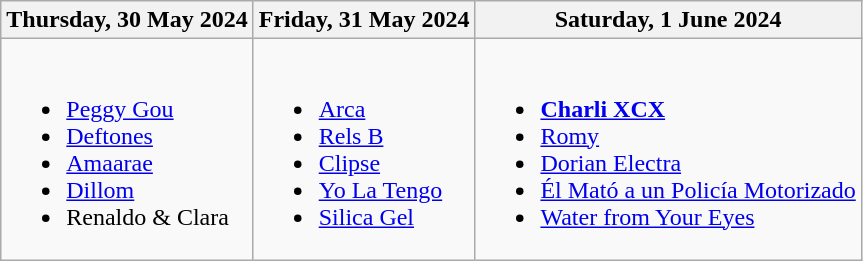<table class="wikitable">
<tr>
<th>Thursday, 30 May 2024</th>
<th>Friday, 31 May 2024</th>
<th>Saturday, 1 June 2024</th>
</tr>
<tr>
<td><br><ul><li><a href='#'>Peggy Gou</a></li><li><a href='#'>Deftones</a></li><li><a href='#'>Amaarae</a></li><li><a href='#'>Dillom</a></li><li>Renaldo & Clara</li></ul></td>
<td><br><ul><li><a href='#'>Arca</a></li><li><a href='#'>Rels B</a></li><li><a href='#'>Clipse</a></li><li><a href='#'>Yo La Tengo</a></li><li><a href='#'>Silica Gel</a></li></ul></td>
<td><br><ul><li><strong><a href='#'>Charli XCX</a></strong></li><li><a href='#'>Romy</a></li><li><a href='#'>Dorian Electra</a></li><li><a href='#'>Él Mató a un Policía Motorizado</a></li><li><a href='#'>Water from Your Eyes</a></li></ul></td>
</tr>
</table>
